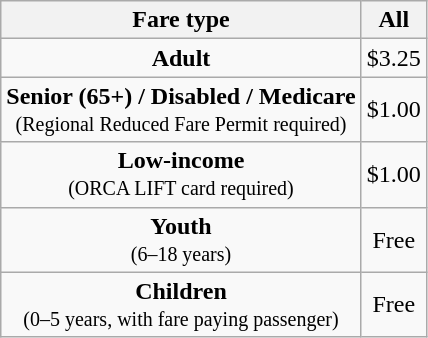<table class=wikitable style="text-align:center">
<tr>
<th>Fare type</th>
<th>All</th>
</tr>
<tr>
<td><strong>Adult</strong></td>
<td>$3.25</td>
</tr>
<tr>
<td><strong>Senior (65+) / Disabled / Medicare</strong><br><small>(Regional Reduced Fare Permit required)</small></td>
<td>$1.00</td>
</tr>
<tr>
<td><strong>Low-income</strong><br><small>(ORCA LIFT card required)</small></td>
<td>$1.00</td>
</tr>
<tr>
<td><strong>Youth</strong><br><small>(6–18 years)</small></td>
<td>Free</td>
</tr>
<tr>
<td><strong>Children</strong><br><small>(0–5 years, with fare paying passenger)</small></td>
<td colspan=2>Free</td>
</tr>
</table>
